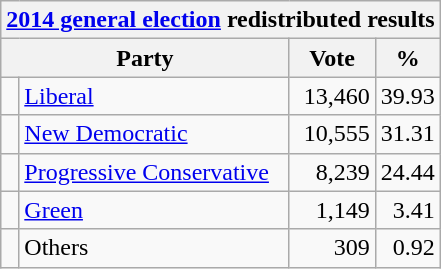<table class="wikitable">
<tr>
<th colspan="4"><a href='#'>2014 general election</a> redistributed results</th>
</tr>
<tr>
<th bgcolor="#DDDDFF" width="130px" colspan="2">Party</th>
<th bgcolor="#DDDDFF" width="50px">Vote</th>
<th bgcolor="#DDDDFF" width="30px">%</th>
</tr>
<tr>
<td> </td>
<td><a href='#'>Liberal</a></td>
<td align=right>13,460</td>
<td align=right>39.93</td>
</tr>
<tr>
<td> </td>
<td><a href='#'>New Democratic</a></td>
<td align=right>10,555</td>
<td align=right>31.31</td>
</tr>
<tr>
<td> </td>
<td><a href='#'>Progressive Conservative</a></td>
<td align=right>8,239</td>
<td align=right>24.44</td>
</tr>
<tr>
<td> </td>
<td><a href='#'>Green</a></td>
<td align=right>1,149</td>
<td align=right>3.41</td>
</tr>
<tr>
<td> </td>
<td>Others</td>
<td align=right>309</td>
<td align=right>0.92</td>
</tr>
</table>
